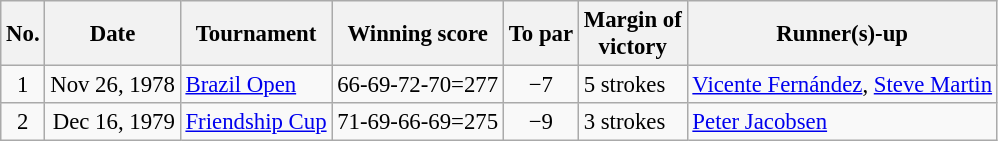<table class="wikitable" style="font-size:95%;">
<tr>
<th>No.</th>
<th>Date</th>
<th>Tournament</th>
<th>Winning score</th>
<th>To par</th>
<th>Margin of<br>victory</th>
<th>Runner(s)-up</th>
</tr>
<tr>
<td align=center>1</td>
<td align=right>Nov 26, 1978</td>
<td><a href='#'>Brazil Open</a></td>
<td align=right>66-69-72-70=277</td>
<td align=center>−7</td>
<td>5 strokes</td>
<td> <a href='#'>Vicente Fernández</a>,  <a href='#'>Steve Martin</a></td>
</tr>
<tr>
<td align=center>2</td>
<td align=right>Dec 16, 1979</td>
<td><a href='#'>Friendship Cup</a></td>
<td align=right>71-69-66-69=275</td>
<td align=center>−9</td>
<td>3 strokes</td>
<td> <a href='#'>Peter Jacobsen</a></td>
</tr>
</table>
